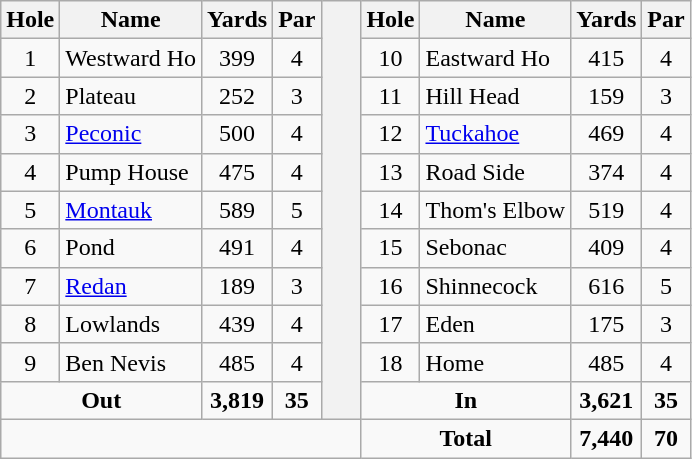<table class="wikitable" style="text-align:center; font-size:100%;">
<tr>
<th>Hole</th>
<th>Name</th>
<th>Yards</th>
<th>Par</th>
<th rowspan="11" style="width: 1.2em;"></th>
<th>Hole</th>
<th>Name</th>
<th>Yards</th>
<th>Par</th>
</tr>
<tr>
<td>1</td>
<td align=left>Westward Ho</td>
<td>399</td>
<td>4</td>
<td>10</td>
<td align=left>Eastward Ho</td>
<td>415</td>
<td>4</td>
</tr>
<tr>
<td>2</td>
<td align=left>Plateau</td>
<td>252</td>
<td>3</td>
<td>11</td>
<td align=left>Hill Head</td>
<td>159</td>
<td>3</td>
</tr>
<tr>
<td>3</td>
<td align=left><a href='#'>Peconic</a></td>
<td>500</td>
<td>4</td>
<td>12</td>
<td align=left><a href='#'>Tuckahoe</a></td>
<td>469</td>
<td>4</td>
</tr>
<tr>
<td>4</td>
<td align=left>Pump House</td>
<td>475</td>
<td>4</td>
<td>13</td>
<td align=left>Road Side</td>
<td>374</td>
<td>4</td>
</tr>
<tr>
<td>5</td>
<td align=left><a href='#'>Montauk</a></td>
<td>589</td>
<td>5</td>
<td>14</td>
<td align=left>Thom's Elbow</td>
<td>519</td>
<td>4</td>
</tr>
<tr>
<td>6</td>
<td align=left>Pond</td>
<td>491</td>
<td>4</td>
<td>15</td>
<td align=left>Sebonac</td>
<td>409</td>
<td>4</td>
</tr>
<tr>
<td>7</td>
<td align=left><a href='#'>Redan</a></td>
<td>189</td>
<td>3</td>
<td>16</td>
<td align=left>Shinnecock</td>
<td>616</td>
<td>5</td>
</tr>
<tr>
<td>8</td>
<td align=left>Lowlands</td>
<td>439</td>
<td>4</td>
<td>17</td>
<td align=left>Eden</td>
<td>175</td>
<td>3</td>
</tr>
<tr>
<td>9</td>
<td align=left>Ben Nevis</td>
<td>485</td>
<td>4</td>
<td>18</td>
<td align=left>Home</td>
<td>485</td>
<td>4</td>
</tr>
<tr>
<td colspan=2><strong>Out</strong></td>
<td><strong>3,819</strong></td>
<td><strong>35</strong></td>
<td colspan=2><strong>In</strong></td>
<td><strong>3,621</strong></td>
<td><strong>35</strong></td>
</tr>
<tr>
<td colspan=5 align=left></td>
<td colspan=2><strong>Total</strong></td>
<td><strong>7,440</strong></td>
<td><strong>70</strong></td>
</tr>
</table>
